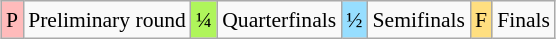<table class="wikitable" style="margin:0.5em auto; font-size:90%; line-height:1.25em; text-align:center;">
<tr>
<td bgcolor="#FFBBBB" align=center>P</td>
<td>Preliminary round</td>
<td bgcolor="#AFF55B" align=center>¼</td>
<td>Quarterfinals</td>
<td bgcolor="#97DEFF" align=center>½</td>
<td>Semifinals</td>
<td bgcolor="#FFDF80" align=center>F</td>
<td>Finals</td>
</tr>
</table>
